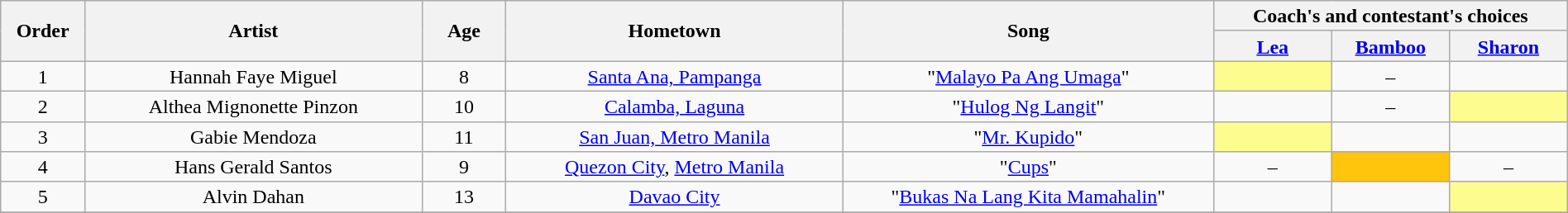<table class="wikitable" style="text-align:center; line-height:17px; width:100%;">
<tr>
<th scope="col" rowspan="2" width="05%">Order</th>
<th scope="col" rowspan="2" width="20%">Artist</th>
<th scope="col" rowspan="2" width="05%">Age</th>
<th scope="col" rowspan="2" width="20%">Hometown</th>
<th scope="col" rowspan="2" width="22%">Song</th>
<th scope="col" colspan="4" width="28%">Coach's and contestant's choices</th>
</tr>
<tr>
<th width="07%"><a href='#'>Lea</a></th>
<th width="07%"><a href='#'>Bamboo</a></th>
<th width="07%"><a href='#'>Sharon</a></th>
</tr>
<tr>
<td scope="row">1</td>
<td>Hannah Faye Miguel</td>
<td>8</td>
<td><a href='#'>Santa Ana, Pampanga</a></td>
<td>"<a href='#'>Malayo Pa Ang Umaga</a>"</td>
<td style="background:#fdfc8f;"><strong></strong></td>
<td>–</td>
<td><strong></strong></td>
</tr>
<tr>
<td scope="row">2</td>
<td>Althea Mignonette Pinzon</td>
<td>10</td>
<td><a href='#'>Calamba, Laguna</a></td>
<td>"<a href='#'>Hulog Ng Langit</a>"</td>
<td><strong></strong></td>
<td>–</td>
<td style="background:#fdfc8f;"><strong></strong></td>
</tr>
<tr>
<td scope="row">3</td>
<td>Gabie Mendoza</td>
<td>11</td>
<td><a href='#'>San Juan, Metro Manila</a></td>
<td>"<a href='#'>Mr. Kupido</a>"</td>
<td style="background:#fdfc8f;"><strong></strong></td>
<td><strong></strong></td>
<td><strong></strong></td>
</tr>
<tr>
<td scope="row">4</td>
<td>Hans Gerald Santos</td>
<td>9</td>
<td><a href='#'>Quezon City</a>, <a href='#'>Metro Manila</a></td>
<td>"<a href='#'>Cups</a>"</td>
<td>–</td>
<td style="background:#ffc40c;"><strong></strong></td>
<td>–</td>
</tr>
<tr>
<td scope="row">5</td>
<td>Alvin Dahan</td>
<td>13</td>
<td><a href='#'>Davao City</a></td>
<td>"<a href='#'>Bukas Na Lang Kita Mamahalin</a>"</td>
<td><strong></strong></td>
<td><strong></strong></td>
<td style="background:#fdfc8f;"><strong></strong></td>
</tr>
<tr>
</tr>
</table>
